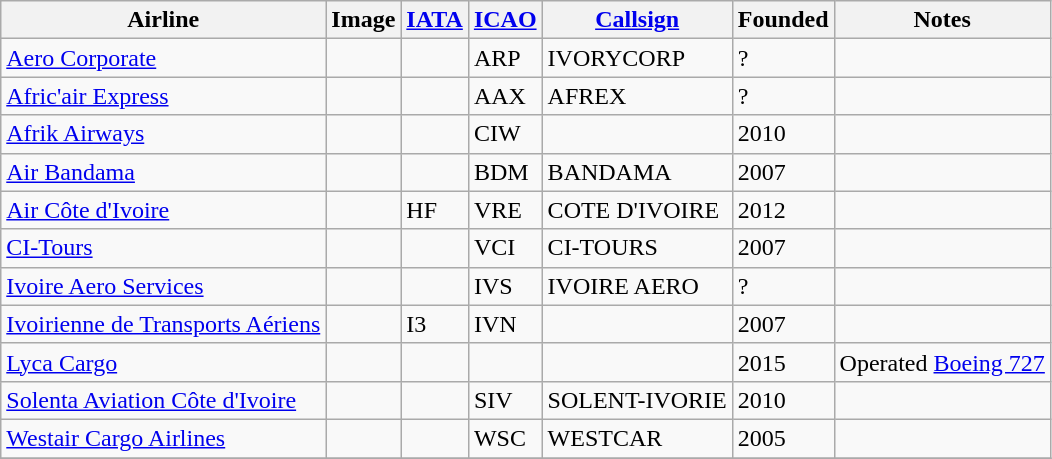<table class="wikitable sortable">
<tr valign="middle">
<th>Airline</th>
<th>Image</th>
<th><a href='#'>IATA</a></th>
<th><a href='#'>ICAO</a></th>
<th><a href='#'>Callsign</a></th>
<th>Founded</th>
<th>Notes</th>
</tr>
<tr>
<td><a href='#'>Aero Corporate</a></td>
<td></td>
<td></td>
<td>ARP</td>
<td>IVORYCORP</td>
<td>?</td>
<td></td>
</tr>
<tr>
<td><a href='#'>Afric'air Express</a></td>
<td></td>
<td></td>
<td>AAX</td>
<td>AFREX</td>
<td>?</td>
<td></td>
</tr>
<tr>
<td><a href='#'>Afrik Airways</a></td>
<td></td>
<td></td>
<td>CIW</td>
<td></td>
<td>2010</td>
<td></td>
</tr>
<tr>
<td><a href='#'>Air Bandama</a></td>
<td></td>
<td></td>
<td>BDM</td>
<td>BANDAMA</td>
<td>2007</td>
<td></td>
</tr>
<tr>
<td><a href='#'>Air Côte d'Ivoire</a></td>
<td></td>
<td>HF</td>
<td>VRE</td>
<td>COTE D'IVOIRE</td>
<td>2012</td>
<td></td>
</tr>
<tr>
<td><a href='#'>CI-Tours</a></td>
<td></td>
<td></td>
<td>VCI</td>
<td>CI-TOURS</td>
<td>2007</td>
<td></td>
</tr>
<tr>
<td><a href='#'>Ivoire Aero Services</a></td>
<td></td>
<td></td>
<td>IVS</td>
<td>IVOIRE AERO</td>
<td>?</td>
<td></td>
</tr>
<tr>
<td><a href='#'>Ivoirienne de Transports Aériens</a></td>
<td></td>
<td>I3</td>
<td>IVN</td>
<td></td>
<td>2007</td>
<td></td>
</tr>
<tr>
<td><a href='#'>Lyca Cargo</a></td>
<td></td>
<td></td>
<td></td>
<td></td>
<td>2015</td>
<td>Operated <a href='#'>Boeing 727</a></td>
</tr>
<tr>
<td><a href='#'>Solenta Aviation Côte d'Ivoire</a></td>
<td></td>
<td></td>
<td>SIV</td>
<td>SOLENT-IVORIE</td>
<td>2010</td>
<td></td>
</tr>
<tr>
<td><a href='#'>Westair Cargo Airlines</a></td>
<td></td>
<td></td>
<td>WSC</td>
<td>WESTCAR</td>
<td>2005</td>
<td></td>
</tr>
<tr>
</tr>
</table>
